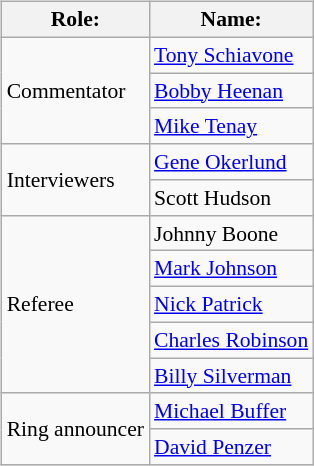<table class=wikitable style="font-size:90%; margin: 0.5em 0 0.5em 1em; float: right; clear: right;">
<tr>
<th>Role:</th>
<th>Name:</th>
</tr>
<tr>
<td rowspan=3>Commentator</td>
<td><a href='#'>Tony Schiavone</a></td>
</tr>
<tr>
<td><a href='#'>Bobby Heenan</a></td>
</tr>
<tr>
<td><a href='#'>Mike Tenay</a></td>
</tr>
<tr>
<td rowspan=2>Interviewers</td>
<td><a href='#'>Gene Okerlund</a></td>
</tr>
<tr>
<td>Scott Hudson</td>
</tr>
<tr>
<td rowspan=5>Referee</td>
<td>Johnny Boone</td>
</tr>
<tr>
<td><a href='#'>Mark Johnson</a></td>
</tr>
<tr>
<td><a href='#'>Nick Patrick</a></td>
</tr>
<tr>
<td><a href='#'>Charles Robinson</a></td>
</tr>
<tr>
<td><a href='#'>Billy Silverman</a></td>
</tr>
<tr>
<td rowspan=2>Ring announcer</td>
<td><a href='#'>Michael Buffer</a></td>
</tr>
<tr>
<td><a href='#'>David Penzer</a></td>
</tr>
</table>
